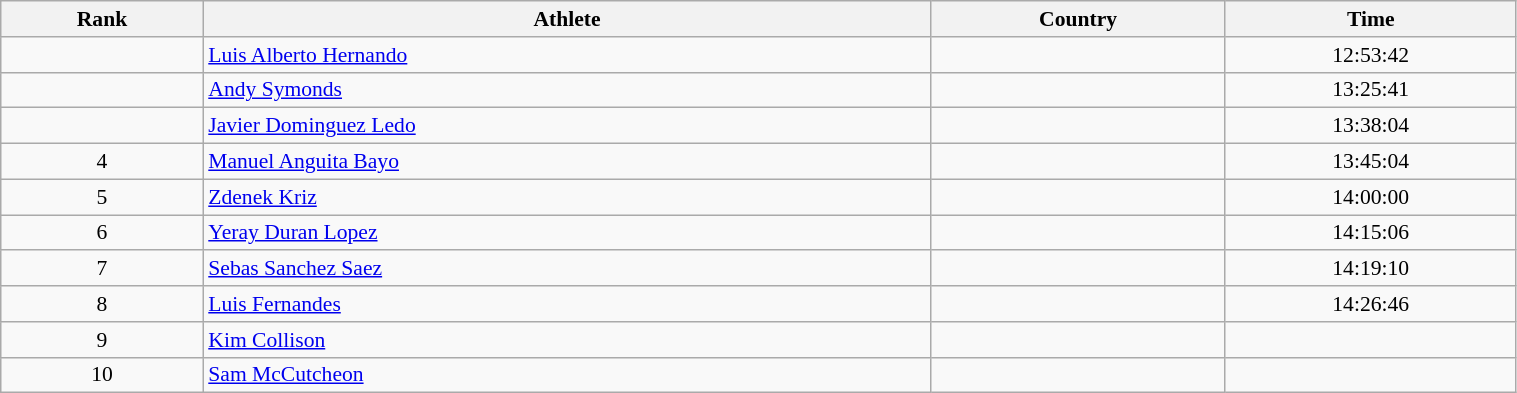<table class="wikitable" width=80% style="font-size:90%; text-align:center;">
<tr>
<th>Rank</th>
<th>Athlete</th>
<th>Country</th>
<th>Time</th>
</tr>
<tr>
<td></td>
<td align=left><a href='#'>Luis Alberto Hernando</a></td>
<td align=left></td>
<td>12:53:42</td>
</tr>
<tr>
<td></td>
<td align=left><a href='#'>Andy Symonds</a></td>
<td align=left></td>
<td>13:25:41</td>
</tr>
<tr>
<td></td>
<td align=left><a href='#'>Javier Dominguez Ledo</a></td>
<td align=left></td>
<td>13:38:04</td>
</tr>
<tr>
<td>4</td>
<td align=left><a href='#'>Manuel Anguita Bayo</a></td>
<td align=left></td>
<td>13:45:04</td>
</tr>
<tr>
<td>5</td>
<td align=left><a href='#'>Zdenek Kriz</a></td>
<td align=left></td>
<td>14:00:00</td>
</tr>
<tr>
<td>6</td>
<td align=left><a href='#'>Yeray Duran Lopez</a></td>
<td align=left></td>
<td>14:15:06</td>
</tr>
<tr>
<td>7</td>
<td align=left><a href='#'>Sebas Sanchez Saez</a></td>
<td align=left></td>
<td>14:19:10</td>
</tr>
<tr>
<td>8</td>
<td align=left><a href='#'>Luis Fernandes</a></td>
<td align=left></td>
<td>14:26:46</td>
</tr>
<tr>
<td>9</td>
<td align=left><a href='#'>Kim Collison</a></td>
<td align=left></td>
<td></td>
</tr>
<tr>
<td>10</td>
<td align=left><a href='#'>Sam McCutcheon</a></td>
<td align=left></td>
<td></td>
</tr>
</table>
